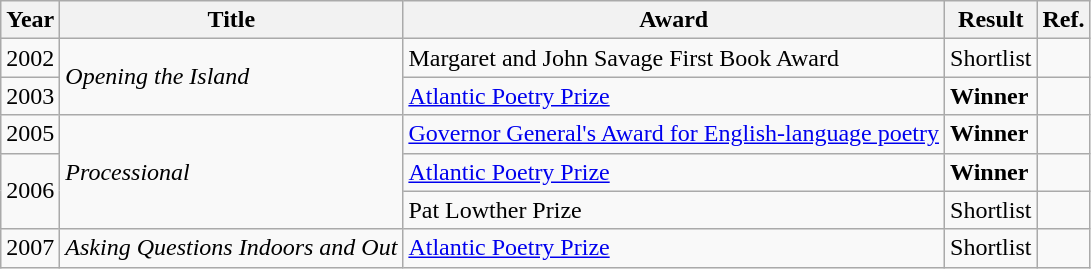<table class="wikitable sortable mw-collapsible">
<tr>
<th>Year</th>
<th>Title</th>
<th>Award</th>
<th>Result</th>
<th>Ref.</th>
</tr>
<tr>
<td>2002</td>
<td rowspan="2"><em>Opening the Island</em></td>
<td>Margaret and John Savage First Book Award</td>
<td>Shortlist</td>
<td></td>
</tr>
<tr>
<td>2003</td>
<td><a href='#'>Atlantic Poetry Prize</a></td>
<td><strong>Winner</strong></td>
<td></td>
</tr>
<tr>
<td>2005</td>
<td rowspan="3"><em>Processional</em></td>
<td><a href='#'>Governor General's Award for English-language poetry</a></td>
<td><strong>Winner</strong></td>
<td></td>
</tr>
<tr>
<td rowspan="2">2006</td>
<td><a href='#'>Atlantic Poetry Prize</a></td>
<td><strong>Winner</strong></td>
<td></td>
</tr>
<tr>
<td>Pat Lowther Prize</td>
<td>Shortlist</td>
<td></td>
</tr>
<tr>
<td>2007</td>
<td><em>Asking Questions Indoors and Out</em></td>
<td><a href='#'>Atlantic Poetry Prize</a></td>
<td>Shortlist</td>
<td></td>
</tr>
</table>
